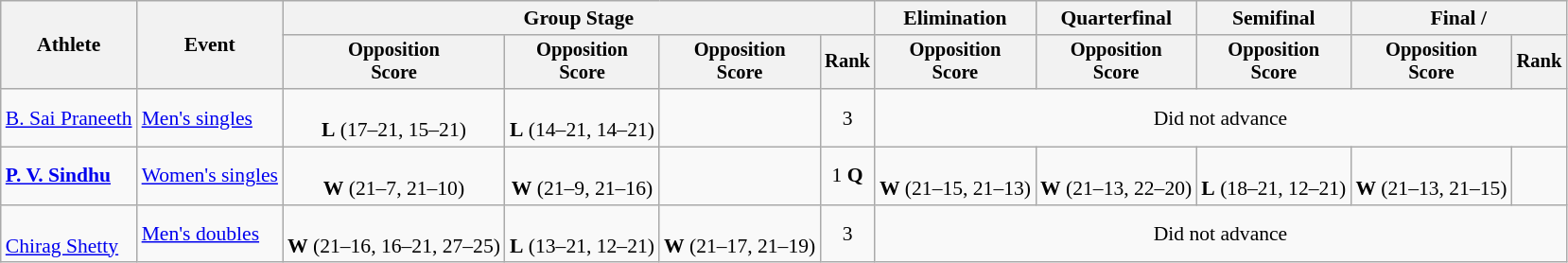<table class="wikitable" style="font-size:90%">
<tr>
<th rowspan=2>Athlete</th>
<th rowspan=2>Event</th>
<th colspan=4>Group Stage</th>
<th>Elimination</th>
<th>Quarterfinal</th>
<th>Semifinal</th>
<th colspan=2>Final / </th>
</tr>
<tr style="font-size:95%">
<th>Opposition <br> Score</th>
<th>Opposition <br> Score</th>
<th>Opposition <br> Score</th>
<th>Rank</th>
<th>Opposition <br> Score</th>
<th>Opposition <br> Score</th>
<th>Opposition <br> Score</th>
<th>Opposition <br> Score</th>
<th>Rank</th>
</tr>
<tr align=center>
<td align=left><a href='#'>B. Sai Praneeth</a></td>
<td align=left><a href='#'>Men's singles</a></td>
<td> <br> <strong>L</strong> (17–21, 15–21)</td>
<td> <br> <strong>L</strong> (14–21, 14–21)</td>
<td></td>
<td>3</td>
<td colspan=5>Did not advance</td>
</tr>
<tr align=center>
<td align=left><strong><a href='#'>P. V. Sindhu</a></strong></td>
<td align=left><a href='#'>Women's singles</a></td>
<td> <br> <strong>W</strong> (21–7, 21–10)</td>
<td> <br> <strong>W</strong> (21–9, 21–16)</td>
<td></td>
<td>1 <strong>Q</strong></td>
<td> <br> <strong>W</strong> (21–15, 21–13)</td>
<td> <br> <strong>W</strong> (21–13, 22–20)</td>
<td> <br> <strong>L</strong> (18–21, 12–21)</td>
<td> <br> <strong>W</strong> (21–13, 21–15)</td>
<td></td>
</tr>
<tr align=center>
<td align=left> <br> <a href='#'>Chirag Shetty</a></td>
<td align=left><a href='#'>Men's doubles</a></td>
<td> <br> <strong>W</strong> (21–16, 16–21, 27–25)</td>
<td> <br> <strong>L</strong> (13–21, 12–21)</td>
<td> <br> <strong>W</strong> (21–17, 21–19)</td>
<td>3</td>
<td colspan=5>Did not advance</td>
</tr>
</table>
